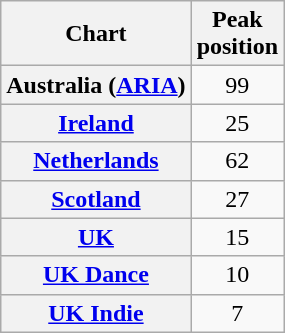<table class="wikitable sortable plainrowheaders" style="text-align:center">
<tr>
<th scope="col">Chart</th>
<th scope="col">Peak<br>position</th>
</tr>
<tr>
<th scope="row">Australia (<a href='#'>ARIA</a>)</th>
<td>99</td>
</tr>
<tr>
<th scope="row"><a href='#'>Ireland</a></th>
<td>25</td>
</tr>
<tr>
<th scope="row"><a href='#'>Netherlands</a></th>
<td>62</td>
</tr>
<tr>
<th scope="row"><a href='#'>Scotland</a></th>
<td>27</td>
</tr>
<tr>
<th scope="row"><a href='#'>UK</a></th>
<td>15</td>
</tr>
<tr>
<th scope="row"><a href='#'>UK Dance</a></th>
<td>10</td>
</tr>
<tr>
<th scope="row"><a href='#'>UK Indie</a></th>
<td>7</td>
</tr>
</table>
